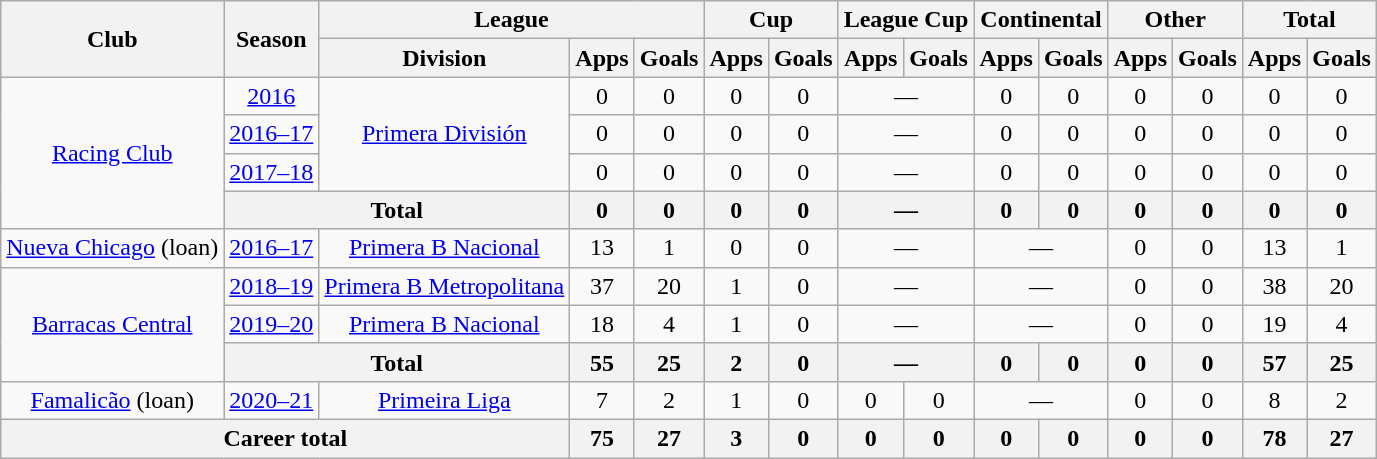<table class="wikitable" style="text-align:center">
<tr>
<th rowspan="2">Club</th>
<th rowspan="2">Season</th>
<th colspan="3">League</th>
<th colspan="2">Cup</th>
<th colspan="2">League Cup</th>
<th colspan="2">Continental</th>
<th colspan="2">Other</th>
<th colspan="2">Total</th>
</tr>
<tr>
<th>Division</th>
<th>Apps</th>
<th>Goals</th>
<th>Apps</th>
<th>Goals</th>
<th>Apps</th>
<th>Goals</th>
<th>Apps</th>
<th>Goals</th>
<th>Apps</th>
<th>Goals</th>
<th>Apps</th>
<th>Goals</th>
</tr>
<tr>
<td rowspan="4"><a href='#'>Racing Club</a></td>
<td><a href='#'>2016</a></td>
<td rowspan="3"><a href='#'>Primera División</a></td>
<td>0</td>
<td>0</td>
<td>0</td>
<td>0</td>
<td colspan="2">—</td>
<td>0</td>
<td>0</td>
<td>0</td>
<td>0</td>
<td>0</td>
<td>0</td>
</tr>
<tr>
<td><a href='#'>2016–17</a></td>
<td>0</td>
<td>0</td>
<td>0</td>
<td>0</td>
<td colspan="2">—</td>
<td>0</td>
<td>0</td>
<td>0</td>
<td>0</td>
<td>0</td>
<td>0</td>
</tr>
<tr>
<td><a href='#'>2017–18</a></td>
<td>0</td>
<td>0</td>
<td>0</td>
<td>0</td>
<td colspan="2">—</td>
<td>0</td>
<td>0</td>
<td>0</td>
<td>0</td>
<td>0</td>
<td>0</td>
</tr>
<tr>
<th colspan="2">Total</th>
<th>0</th>
<th>0</th>
<th>0</th>
<th>0</th>
<th colspan="2">—</th>
<th>0</th>
<th>0</th>
<th>0</th>
<th>0</th>
<th>0</th>
<th>0</th>
</tr>
<tr>
<td rowspan="1"><a href='#'>Nueva Chicago</a> (loan)</td>
<td><a href='#'>2016–17</a></td>
<td rowspan="1"><a href='#'>Primera B Nacional</a></td>
<td>13</td>
<td>1</td>
<td>0</td>
<td>0</td>
<td colspan="2">—</td>
<td colspan="2">—</td>
<td>0</td>
<td>0</td>
<td>13</td>
<td>1</td>
</tr>
<tr>
<td rowspan="3"><a href='#'>Barracas Central</a></td>
<td><a href='#'>2018–19</a></td>
<td rowspan="1"><a href='#'>Primera B Metropolitana</a></td>
<td>37</td>
<td>20</td>
<td>1</td>
<td>0</td>
<td colspan="2">—</td>
<td colspan="2">—</td>
<td>0</td>
<td>0</td>
<td>38</td>
<td>20</td>
</tr>
<tr>
<td><a href='#'>2019–20</a></td>
<td rowspan="1"><a href='#'>Primera B Nacional</a></td>
<td>18</td>
<td>4</td>
<td>1</td>
<td>0</td>
<td colspan="2">—</td>
<td colspan="2">—</td>
<td>0</td>
<td>0</td>
<td>19</td>
<td>4</td>
</tr>
<tr>
<th colspan="2">Total</th>
<th>55</th>
<th>25</th>
<th>2</th>
<th>0</th>
<th colspan="2">—</th>
<th>0</th>
<th>0</th>
<th>0</th>
<th>0</th>
<th>57</th>
<th>25</th>
</tr>
<tr>
<td rowspan="1"><a href='#'>Famalicão</a> (loan)</td>
<td><a href='#'>2020–21</a></td>
<td rowspan="1"><a href='#'>Primeira Liga</a></td>
<td>7</td>
<td>2</td>
<td>1</td>
<td>0</td>
<td>0</td>
<td>0</td>
<td colspan="2">—</td>
<td>0</td>
<td>0</td>
<td>8</td>
<td>2</td>
</tr>
<tr>
<th colspan="3">Career total</th>
<th>75</th>
<th>27</th>
<th>3</th>
<th>0</th>
<th>0</th>
<th>0</th>
<th>0</th>
<th>0</th>
<th>0</th>
<th>0</th>
<th>78</th>
<th>27</th>
</tr>
</table>
